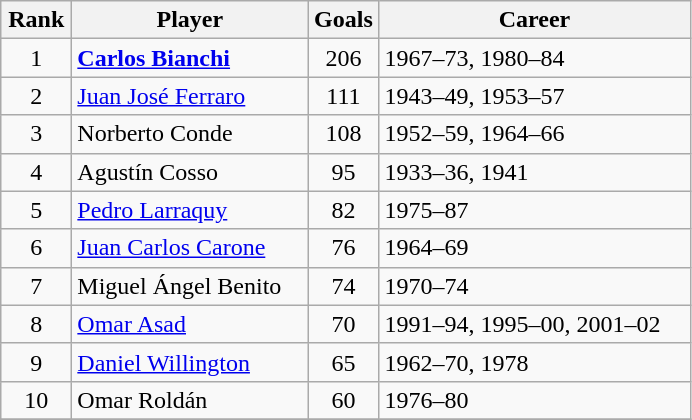<table align=center class="wikitable sortable">
<tr>
<th width=40px>Rank</th>
<th width=150px>Player</th>
<th width=40px>Goals</th>
<th width=200px>Career</th>
</tr>
<tr>
<td align="center">1</td>
<td> <strong><a href='#'>Carlos Bianchi</a></strong></td>
<td align="center">206</td>
<td>1967–73, 1980–84</td>
</tr>
<tr>
<td align="center">2</td>
<td> <a href='#'>Juan José Ferraro</a></td>
<td align="center">111</td>
<td>1943–49, 1953–57</td>
</tr>
<tr>
<td align="center">3</td>
<td> Norberto Conde</td>
<td align="center">108</td>
<td>1952–59, 1964–66</td>
</tr>
<tr>
<td align="center">4</td>
<td> Agustín Cosso</td>
<td align="center">95</td>
<td>1933–36, 1941</td>
</tr>
<tr>
<td align="center">5</td>
<td> <a href='#'>Pedro Larraquy</a></td>
<td align="center">82</td>
<td>1975–87</td>
</tr>
<tr>
<td align="center">6</td>
<td> <a href='#'>Juan Carlos Carone</a></td>
<td align="center">76</td>
<td>1964–69</td>
</tr>
<tr>
<td align="center">7</td>
<td> Miguel Ángel Benito</td>
<td align="center">74</td>
<td>1970–74</td>
</tr>
<tr>
<td align="center">8</td>
<td> <a href='#'>Omar Asad</a></td>
<td align="center">70</td>
<td>1991–94, 1995–00, 2001–02</td>
</tr>
<tr>
<td align="center">9</td>
<td> <a href='#'>Daniel Willington</a></td>
<td align="center">65</td>
<td>1962–70, 1978</td>
</tr>
<tr>
<td align="center">10</td>
<td> Omar Roldán</td>
<td align="center">60</td>
<td>1976–80</td>
</tr>
<tr>
</tr>
</table>
